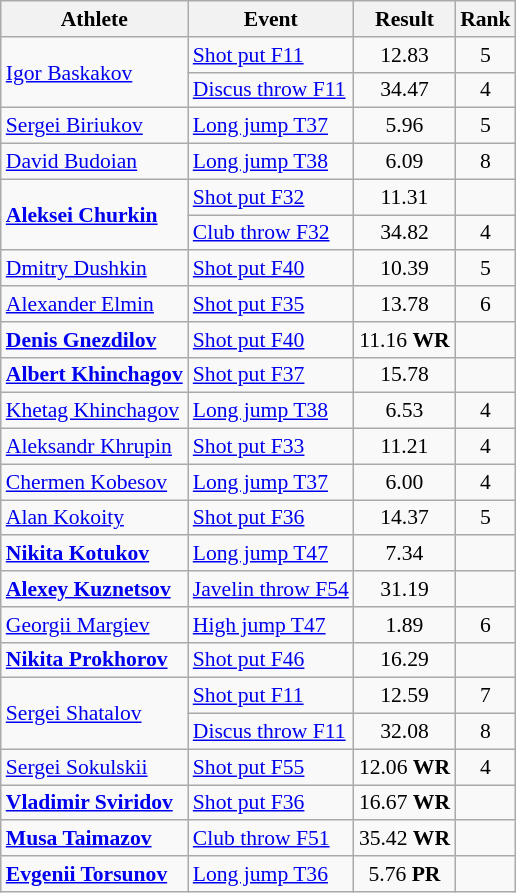<table class=wikitable style=font-size:90%;text-align:center>
<tr>
<th>Athlete</th>
<th>Event</th>
<th>Result</th>
<th>Rank</th>
</tr>
<tr>
<td rowspan=2 align=left><a href='#'>Igor Baskakov</a></td>
<td align=left><a href='#'>Shot put F11</a></td>
<td>12.83</td>
<td>5</td>
</tr>
<tr>
<td align=left><a href='#'>Discus throw F11</a></td>
<td>34.47</td>
<td>4</td>
</tr>
<tr>
<td align=left><a href='#'>Sergei Biriukov</a></td>
<td align=left><a href='#'>Long jump T37</a></td>
<td>5.96</td>
<td>5</td>
</tr>
<tr>
<td align=left><a href='#'>David Budoian</a></td>
<td align=left><a href='#'>Long jump T38</a></td>
<td>6.09</td>
<td>8</td>
</tr>
<tr>
<td rowspan=2 align=left><strong><a href='#'>Aleksei Churkin</a></strong></td>
<td align=left><a href='#'>Shot put F32</a></td>
<td>11.31</td>
<td></td>
</tr>
<tr>
<td align=left><a href='#'>Club throw F32</a></td>
<td>34.82</td>
<td>4</td>
</tr>
<tr>
<td align=left><a href='#'>Dmitry Dushkin</a></td>
<td align=left><a href='#'>Shot put F40</a></td>
<td>10.39</td>
<td>5</td>
</tr>
<tr>
<td align=left><a href='#'>Alexander Elmin</a></td>
<td align=left><a href='#'>Shot put F35</a></td>
<td>13.78</td>
<td>6</td>
</tr>
<tr>
<td align=left><strong><a href='#'>Denis Gnezdilov</a></strong></td>
<td align=left><a href='#'>Shot put F40</a></td>
<td>11.16 <strong>WR</strong></td>
<td></td>
</tr>
<tr>
<td align=left><strong><a href='#'>Albert Khinchagov</a></strong></td>
<td align=left><a href='#'>Shot put F37</a></td>
<td>15.78</td>
<td></td>
</tr>
<tr>
<td align=left><a href='#'>Khetag Khinchagov</a></td>
<td align=left><a href='#'>Long jump T38</a></td>
<td>6.53</td>
<td>4</td>
</tr>
<tr>
<td align=left><a href='#'>Aleksandr Khrupin</a></td>
<td align=left><a href='#'>Shot put F33</a></td>
<td>11.21</td>
<td>4</td>
</tr>
<tr>
<td align=left><a href='#'>Chermen Kobesov</a></td>
<td align=left><a href='#'>Long jump T37</a></td>
<td>6.00</td>
<td>4</td>
</tr>
<tr>
<td align=left><a href='#'>Alan Kokoity</a></td>
<td align=left><a href='#'>Shot put F36</a></td>
<td>14.37</td>
<td>5</td>
</tr>
<tr>
<td align=left><strong><a href='#'>Nikita Kotukov</a></strong></td>
<td align=left><a href='#'>Long jump T47</a></td>
<td>7.34</td>
<td></td>
</tr>
<tr>
<td align=left><strong><a href='#'>Alexey Kuznetsov</a></strong></td>
<td align=left><a href='#'>Javelin throw F54</a></td>
<td>31.19</td>
<td></td>
</tr>
<tr>
<td align=left><a href='#'>Georgii Margiev</a></td>
<td align=left><a href='#'>High jump T47</a></td>
<td>1.89</td>
<td>6</td>
</tr>
<tr>
<td align=left><strong><a href='#'>Nikita Prokhorov</a></strong></td>
<td align=left><a href='#'>Shot put F46</a></td>
<td>16.29</td>
<td></td>
</tr>
<tr>
<td rowspan=2 align=left><a href='#'>Sergei Shatalov</a></td>
<td align=left><a href='#'>Shot put F11</a></td>
<td>12.59</td>
<td>7</td>
</tr>
<tr>
<td align=left><a href='#'>Discus throw F11</a></td>
<td>32.08</td>
<td>8</td>
</tr>
<tr>
<td align=left><a href='#'>Sergei Sokulskii</a></td>
<td align=left><a href='#'>Shot put F55</a></td>
<td>12.06 <strong>WR</strong></td>
<td>4</td>
</tr>
<tr>
<td align=left><strong><a href='#'>Vladimir Sviridov</a></strong></td>
<td align=left><a href='#'>Shot put F36</a></td>
<td>16.67 <strong>WR</strong></td>
<td></td>
</tr>
<tr>
<td align=left><strong><a href='#'>Musa Taimazov</a></strong></td>
<td align=left><a href='#'>Club throw F51</a></td>
<td>35.42 <strong>WR</strong></td>
<td></td>
</tr>
<tr>
<td align=left><strong><a href='#'>Evgenii Torsunov</a></strong></td>
<td align=left><a href='#'>Long jump T36</a></td>
<td>5.76 <strong>PR</strong></td>
<td></td>
</tr>
</table>
